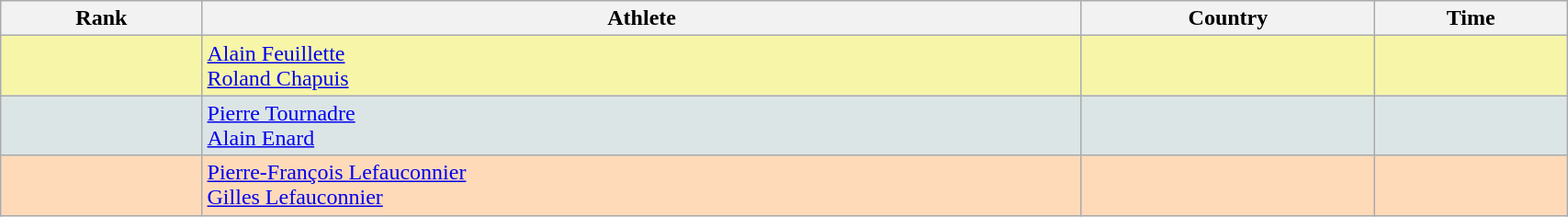<table class="wikitable" width=90% style="font-size:100%; text-align:left;">
<tr>
<th>Rank</th>
<th>Athlete</th>
<th>Country</th>
<th>Time</th>
</tr>
<tr bgcolor="#F7F6A8">
<td align=center></td>
<td><a href='#'>Alain Feuillette</a><br><a href='#'>Roland Chapuis</a></td>
<td></td>
<td align="right"></td>
</tr>
<tr bgcolor="#DCE5E5">
<td align=center></td>
<td><a href='#'>Pierre Tournadre</a><br><a href='#'>Alain Enard</a></td>
<td></td>
<td align="right"></td>
</tr>
<tr bgcolor="#FFDAB9">
<td align=center></td>
<td><a href='#'>Pierre-François Lefauconnier</a><br><a href='#'>Gilles Lefauconnier</a></td>
<td></td>
<td align="right"></td>
</tr>
</table>
